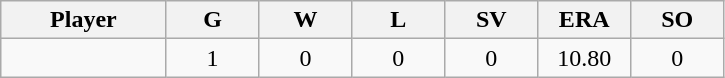<table class="wikitable sortable">
<tr>
<th bgcolor="#DDDDFF" width="16%">Player</th>
<th bgcolor="#DDDDFF" width="9%">G</th>
<th bgcolor="#DDDDFF" width="9%">W</th>
<th bgcolor="#DDDDFF" width="9%">L</th>
<th bgcolor="#DDDDFF" width="9%">SV</th>
<th bgcolor="#DDDDFF" width="9%">ERA</th>
<th bgcolor="#DDDDFF" width="9%">SO</th>
</tr>
<tr align="center">
<td></td>
<td>1</td>
<td>0</td>
<td>0</td>
<td>0</td>
<td>10.80</td>
<td>0</td>
</tr>
</table>
